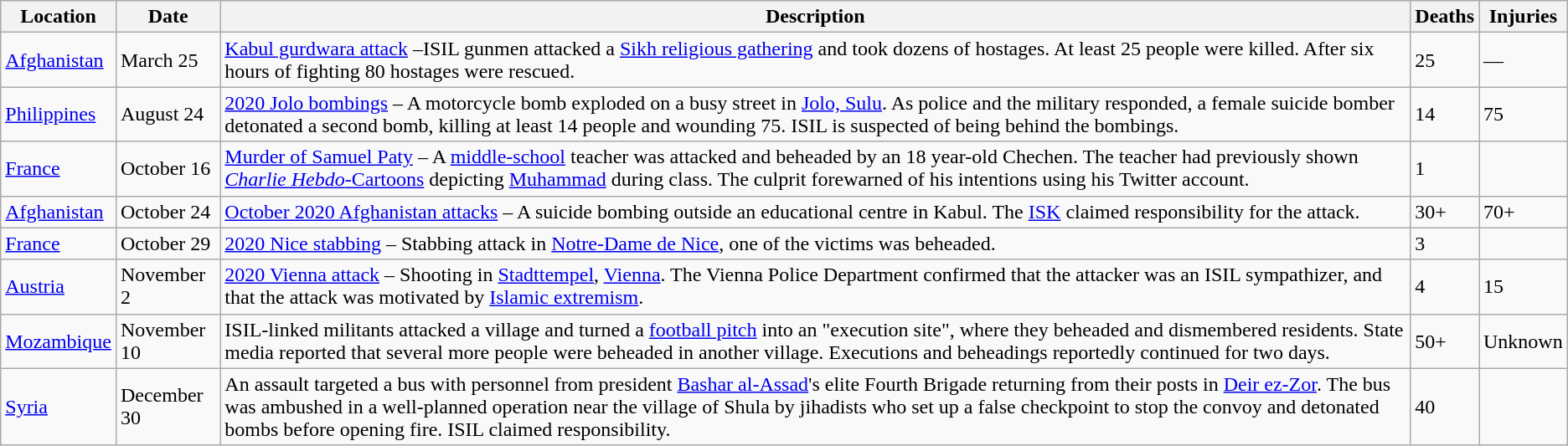<table class="wikitable sortable">
<tr>
<th scope="col">Location</th>
<th scope="col" data-sort-type="date">Date</th>
<th scope="col" class="unsortable">Description</th>
<th scope="col" data-sort-type="number">Deaths</th>
<th scope="col" data-sort-type="number">Injuries</th>
</tr>
<tr>
<td><a href='#'>Afghanistan</a></td>
<td>March 25</td>
<td><a href='#'>Kabul gurdwara attack</a> –ISIL gunmen attacked a <a href='#'>Sikh religious gathering</a> and took dozens of hostages. At least 25 people were killed. After six hours of fighting 80 hostages were rescued.</td>
<td>25</td>
<td>—</td>
</tr>
<tr>
<td><a href='#'>Philippines</a></td>
<td>August 24</td>
<td><a href='#'>2020 Jolo bombings</a> – A motorcycle bomb exploded on a busy street in <a href='#'>Jolo, Sulu</a>. As police and the military responded, a female suicide bomber detonated a second bomb, killing at least 14 people and wounding 75. ISIL is suspected of being behind the bombings.</td>
<td>14</td>
<td>75</td>
</tr>
<tr>
<td><a href='#'>France</a></td>
<td>October 16</td>
<td><a href='#'>Murder of Samuel Paty</a> –  A <a href='#'>middle-school</a> teacher was attacked and beheaded by an 18 year-old Chechen. The teacher had previously shown <a href='#'><em>Charlie Hebdo</em>-Cartoons</a> depicting <a href='#'>Muhammad</a> during class. The culprit forewarned of his intentions using his Twitter account.</td>
<td>1</td>
<td></td>
</tr>
<tr>
<td><a href='#'>Afghanistan</a></td>
<td>October 24</td>
<td><a href='#'>October 2020 Afghanistan attacks</a> – A suicide bombing outside an educational centre in Kabul. The <a href='#'>ISK</a> claimed responsibility for the attack.</td>
<td>30+</td>
<td>70+</td>
</tr>
<tr>
<td><a href='#'>France</a></td>
<td>October 29</td>
<td><a href='#'>2020 Nice stabbing</a> – Stabbing attack in <a href='#'>Notre-Dame de Nice</a>, one of the victims was beheaded.</td>
<td>3</td>
<td></td>
</tr>
<tr>
<td><a href='#'>Austria</a></td>
<td>November 2</td>
<td><a href='#'>2020 Vienna attack</a> – Shooting in <a href='#'>Stadttempel</a>, <a href='#'>Vienna</a>. The Vienna Police Department confirmed that the attacker was an ISIL sympathizer, and that the attack was motivated by <a href='#'>Islamic extremism</a>.</td>
<td>4</td>
<td>15</td>
</tr>
<tr>
<td><a href='#'>Mozambique</a></td>
<td>November 10</td>
<td>ISIL-linked militants attacked a village and turned a <a href='#'>football pitch</a> into an "execution site", where they beheaded and dismembered residents. State media reported that several more people were beheaded in another village. Executions and beheadings reportedly continued for two days.</td>
<td>50+</td>
<td>Unknown</td>
</tr>
<tr>
<td><a href='#'>Syria</a></td>
<td>December 30</td>
<td>An assault targeted a bus with personnel from president <a href='#'>Bashar al-Assad</a>'s elite Fourth Brigade returning from their posts in <a href='#'>Deir ez-Zor</a>. The bus was ambushed in a well-planned operation near the village of Shula by jihadists who set up a false checkpoint to stop the convoy and detonated bombs before opening fire. ISIL claimed responsibility.</td>
<td>40</td>
<td></td>
</tr>
</table>
